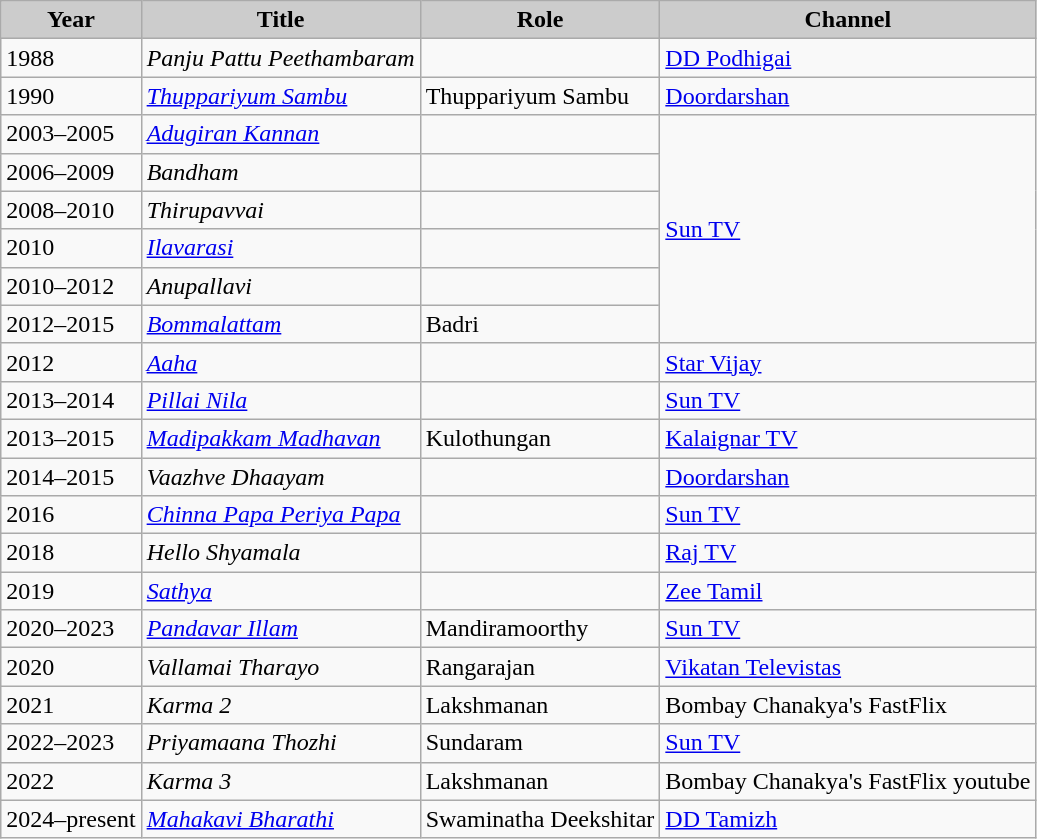<table class="wikitable">
<tr>
<th style="background:#ccc;">Year</th>
<th style="background:#ccc;">Title</th>
<th style="background:#ccc;">Role</th>
<th style="background:#ccc;">Channel</th>
</tr>
<tr>
<td>1988</td>
<td><em>Panju Pattu Peethambaram</em></td>
<td></td>
<td><a href='#'>DD Podhigai</a></td>
</tr>
<tr>
<td>1990</td>
<td><em><a href='#'>Thuppariyum Sambu</a></em></td>
<td>Thuppariyum Sambu</td>
<td><a href='#'>Doordarshan</a></td>
</tr>
<tr>
<td>2003–2005</td>
<td><em><a href='#'>Adugiran Kannan</a></em></td>
<td></td>
<td rowspan=6><a href='#'>Sun TV</a></td>
</tr>
<tr>
<td>2006–2009</td>
<td><em>Bandham</em></td>
<td></td>
</tr>
<tr>
<td>2008–2010</td>
<td><em>Thirupavvai</em></td>
<td></td>
</tr>
<tr>
<td>2010</td>
<td><em><a href='#'>Ilavarasi</a></em></td>
<td></td>
</tr>
<tr>
<td>2010–2012</td>
<td><em>Anupallavi</em></td>
<td></td>
</tr>
<tr>
<td>2012–2015</td>
<td><em><a href='#'>Bommalattam</a></em></td>
<td>Badri</td>
</tr>
<tr>
<td>2012</td>
<td><em><a href='#'>Aaha</a></em></td>
<td></td>
<td><a href='#'>Star Vijay</a></td>
</tr>
<tr>
<td>2013–2014</td>
<td><em><a href='#'>Pillai Nila</a></em></td>
<td></td>
<td><a href='#'>Sun TV</a></td>
</tr>
<tr>
<td>2013–2015</td>
<td><em><a href='#'>Madipakkam Madhavan</a></em></td>
<td>Kulothungan</td>
<td><a href='#'>Kalaignar TV</a></td>
</tr>
<tr>
<td>2014–2015</td>
<td><em>Vaazhve Dhaayam</em></td>
<td></td>
<td><a href='#'>Doordarshan</a></td>
</tr>
<tr>
<td>2016</td>
<td><em><a href='#'>Chinna Papa Periya Papa</a></em></td>
<td></td>
<td><a href='#'>Sun TV</a></td>
</tr>
<tr>
<td>2018</td>
<td><em>Hello Shyamala</em></td>
<td></td>
<td><a href='#'>Raj TV</a></td>
</tr>
<tr>
<td>2019</td>
<td><em><a href='#'>Sathya</a></em></td>
<td></td>
<td><a href='#'>Zee Tamil</a></td>
</tr>
<tr>
<td>2020–2023</td>
<td><em><a href='#'>Pandavar Illam</a></em></td>
<td>Mandiramoorthy</td>
<td><a href='#'>Sun TV</a></td>
</tr>
<tr>
<td>2020</td>
<td><em>Vallamai Tharayo</em></td>
<td>Rangarajan</td>
<td><a href='#'>Vikatan Televistas</a></td>
</tr>
<tr>
<td>2021</td>
<td><em>Karma 2</em></td>
<td>Lakshmanan</td>
<td>Bombay Chanakya's FastFlix</td>
</tr>
<tr>
<td>2022–2023</td>
<td><em>Priyamaana Thozhi</em></td>
<td>Sundaram</td>
<td><a href='#'>Sun TV</a></td>
</tr>
<tr>
<td>2022</td>
<td><em>Karma 3</em></td>
<td>Lakshmanan</td>
<td>Bombay Chanakya's FastFlix youtube</td>
</tr>
<tr>
<td>2024–present</td>
<td><em><a href='#'>Mahakavi Bharathi</a></em></td>
<td>Swaminatha Deekshitar</td>
<td><a href='#'>DD Tamizh</a></td>
</tr>
</table>
